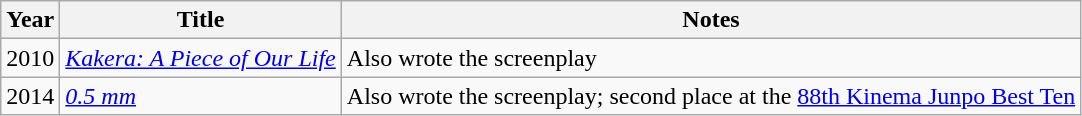<table class="wikitable">
<tr>
<th>Year</th>
<th>Title</th>
<th>Notes</th>
</tr>
<tr>
<td>2010</td>
<td><em><a href='#'>Kakera: A Piece of Our Life</a></em></td>
<td>Also wrote the screenplay</td>
</tr>
<tr>
<td>2014</td>
<td><em><a href='#'>0.5 mm</a></em></td>
<td>Also wrote the screenplay; second place at the <a href='#'>88th Kinema Junpo Best Ten</a></td>
</tr>
</table>
